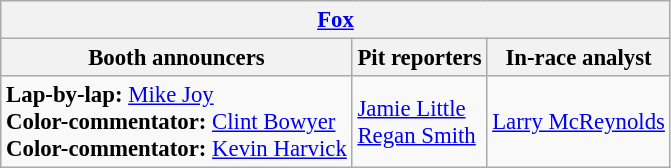<table class="wikitable" style="font-size: 95%">
<tr>
<th colspan="3"><a href='#'>Fox</a></th>
</tr>
<tr>
<th>Booth announcers</th>
<th>Pit reporters</th>
<th>In-race analyst</th>
</tr>
<tr>
<td><strong>Lap-by-lap:</strong> <a href='#'>Mike Joy</a><br><strong>Color-commentator:</strong> <a href='#'>Clint Bowyer</a><br><strong>Color-commentator:</strong> <a href='#'>Kevin Harvick</a></td>
<td><a href='#'>Jamie Little</a><br><a href='#'>Regan Smith</a></td>
<td><a href='#'>Larry McReynolds</a></td>
</tr>
</table>
